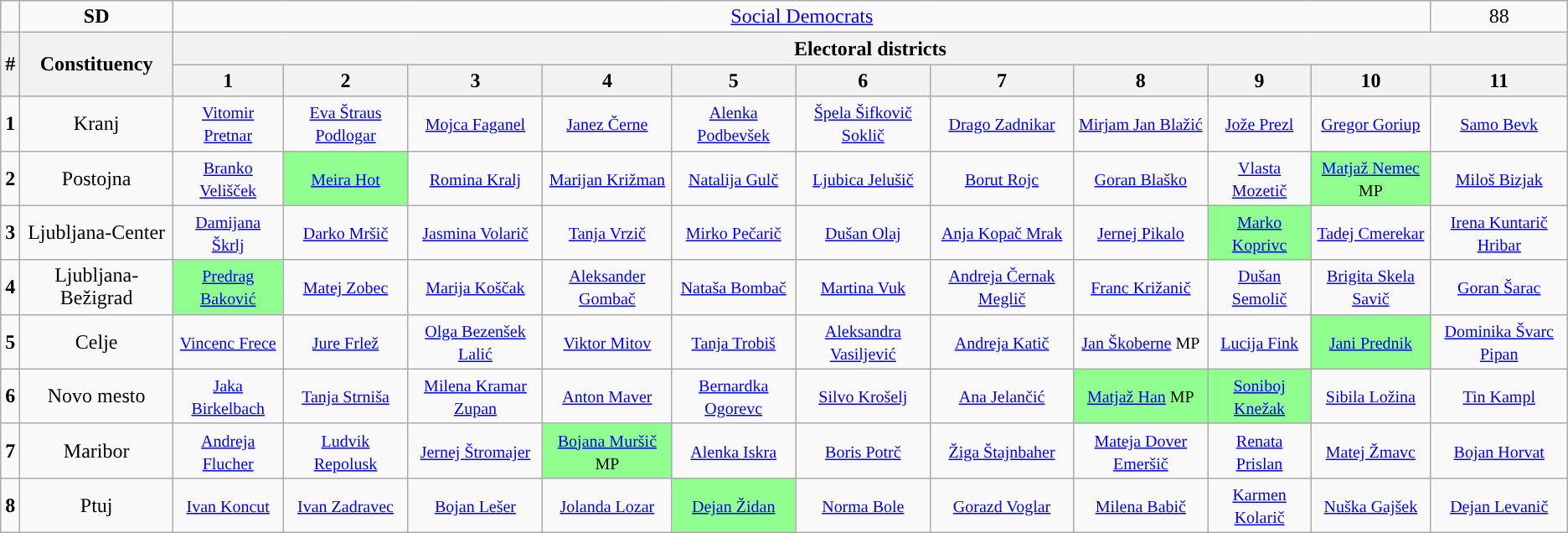<table class="wikitable" style="text-align: center;">
<tr>
<td style="background:"></td>
<td><strong>SD</strong></td>
<td colspan="10"><a href='#'>Social Democrats</a><br></td>
<td>88<br></td>
</tr>
<tr>
<th rowspan="2">#</th>
<th rowspan="2">Constituency</th>
<th colspan="11">Electoral districts</th>
</tr>
<tr>
<th>1</th>
<th>2</th>
<th>3</th>
<th>4</th>
<th>5</th>
<th>6</th>
<th>7</th>
<th>8</th>
<th>9</th>
<th>10</th>
<th>11</th>
</tr>
<tr>
<td style="text-align:center;"><strong>1</strong></td>
<td>Kranj</td>
<td><a href='#'><small>Vitomir Pretnar</small></a></td>
<td><small><a href='#'>Eva Štraus Podlogar</a></small></td>
<td><a href='#'><small>Mojca Faganel</small></a></td>
<td><a href='#'><small>Janez Černe</small></a></td>
<td><a href='#'><small>Alenka Podbevšek</small></a></td>
<td><a href='#'><small>Špela Šifkovič Soklič</small></a></td>
<td><a href='#'><small>Drago Zadnikar</small></a></td>
<td><small><a href='#'>Mirjam Jan Blažić</a></small></td>
<td><a href='#'><small>Jože Prezl</small></a></td>
<td><a href='#'><small>Gregor Goriup</small></a></td>
<td><a href='#'><small>Samo Bevk</small></a></td>
</tr>
<tr>
<td style="text-align:center;"><strong>2</strong></td>
<td>Postojna</td>
<td><a href='#'><small>Branko Velišček</small></a></td>
<td style="background:#90FF90;"><a href='#'><small>Meira Hot</small></a></td>
<td><a href='#'><small>Romina Kralj</small></a></td>
<td><a href='#'><small>Marijan Križman</small></a></td>
<td><a href='#'><small>Natalija Gulč</small></a></td>
<td><a href='#'><small>Ljubica Jelušič</small></a></td>
<td><a href='#'><small>Borut Rojc</small></a></td>
<td><a href='#'><small>Goran Blaško</small></a></td>
<td><a href='#'><small>Vlasta Mozetič</small></a></td>
<td style="background:#90FF90;"><small><a href='#'>Matjaž Nemec</a> MP</small></td>
<td><a href='#'><small>Miloš Bizjak</small></a></td>
</tr>
<tr>
<td style="text-align:center;"><strong>3</strong></td>
<td>Ljubljana-Center</td>
<td><a href='#'><small>Damijana Škrlj</small></a></td>
<td><a href='#'><small>Darko Mršič</small></a></td>
<td><a href='#'><small>Jasmina Volarič</small></a></td>
<td><a href='#'><small>Tanja Vrzič</small></a></td>
<td><a href='#'><small>Mirko Pečarič</small></a></td>
<td><a href='#'><small>Dušan Olaj</small></a></td>
<td><a href='#'><small>Anja Kopač Mrak</small></a></td>
<td><a href='#'><small>Jernej Pikalo</small></a></td>
<td style="background:#90FF90;"><a href='#'><small>Marko Koprivc</small></a></td>
<td><a href='#'><small>Tadej Cmerekar</small></a></td>
<td><a href='#'><small>Irena Kuntarič Hribar</small></a></td>
</tr>
<tr>
<td style="text-align:center;"><strong>4</strong></td>
<td>Ljubljana-Bežigrad</td>
<td style="background:#90FF90;"><a href='#'><small>Predrag Baković</small></a></td>
<td><a href='#'><small>Matej Zobec</small></a></td>
<td><a href='#'><small>Marija Koščak</small></a></td>
<td><a href='#'><small>Aleksander Gombač</small></a></td>
<td><a href='#'><small>Nataša Bombač</small></a></td>
<td><a href='#'><small>Martina Vuk</small></a></td>
<td><a href='#'><small>Andreja Černak Meglič</small></a></td>
<td><a href='#'><small>Franc Križanič</small></a></td>
<td><a href='#'><small>Dušan Semolič</small></a></td>
<td><a href='#'><small>Brigita Skela Savič</small></a></td>
<td><a href='#'><small>Goran Šarac</small></a></td>
</tr>
<tr>
<td style="text-align:center;"><strong>5</strong></td>
<td>Celje</td>
<td><a href='#'><small>Vincenc Frece</small></a></td>
<td><a href='#'><small>Jure Frlež</small></a></td>
<td><a href='#'><small>Olga Bezenšek Lalić</small></a></td>
<td><a href='#'><small>Viktor Mitov</small></a></td>
<td><a href='#'><small>Tanja Trobiš</small></a></td>
<td><a href='#'><small>Aleksandra Vasiljević</small></a></td>
<td><a href='#'><small>Andreja Katič</small></a></td>
<td><small><a href='#'>Jan Škoberne</a> MP</small></td>
<td><a href='#'><small>Lucija Fink</small></a></td>
<td style="background:#90FF90;"><a href='#'><small>Jani Prednik</small></a></td>
<td><a href='#'><small>Dominika Švarc Pipan</small></a></td>
</tr>
<tr>
<td style="text-align:center;"><strong>6</strong></td>
<td>Novo mesto</td>
<td><a href='#'><small>Jaka Birkelbach</small></a></td>
<td><a href='#'><small>Tanja Strniša</small></a></td>
<td><a href='#'><small>Milena Kramar Zupan</small></a></td>
<td><a href='#'><small>Anton Maver</small></a></td>
<td><a href='#'><small>Bernardka Ogorevc</small></a></td>
<td><a href='#'><small>Silvo Krošelj</small></a></td>
<td><a href='#'><small>Ana Jelančić</small></a></td>
<td style="background:#90FF90;"><small><a href='#'>Matjaž Han</a> MP</small></td>
<td style="background:#90FF90;"><a href='#'><small>Soniboj Knežak</small></a></td>
<td><a href='#'><small>Sibila Ložina</small></a></td>
<td><a href='#'><small>Tin Kampl</small></a></td>
</tr>
<tr>
<td style="text-align:center;"><strong>7</strong></td>
<td>Maribor</td>
<td><a href='#'><small>Andreja Flucher</small></a></td>
<td><a href='#'><small>Ludvik Repolusk</small></a></td>
<td><a href='#'><small>Jernej Štromajer</small></a></td>
<td style="background:#90FF90;"><small><a href='#'>Bojana Muršič</a> MP</small></td>
<td><a href='#'><small>Alenka Iskra</small></a></td>
<td><a href='#'><small>Boris Potrč</small></a></td>
<td><a href='#'><small>Žiga Štajnbaher</small></a></td>
<td><a href='#'><small>Mateja Dover Emeršič</small></a></td>
<td><a href='#'><small>Renata Prislan</small></a></td>
<td><a href='#'><small>Matej Žmavc</small></a></td>
<td><a href='#'><small>Bojan Horvat</small></a></td>
</tr>
<tr>
<td style="text-align:center;"><strong>8</strong></td>
<td>Ptuj</td>
<td><a href='#'><small>Ivan Koncut</small></a></td>
<td><a href='#'><small>Ivan Zadravec</small></a></td>
<td><a href='#'><small>Bojan Lešer</small></a></td>
<td><a href='#'><small>Jolanda Lozar</small></a></td>
<td style="background:#90FF90;"><a href='#'><small>Dejan Židan</small></a></td>
<td><a href='#'><small>Norma Bole</small></a></td>
<td><a href='#'><small>Gorazd Voglar</small></a></td>
<td><a href='#'><small>Milena Babič</small></a></td>
<td><a href='#'><small>Karmen Kolarič</small></a></td>
<td><a href='#'><small>Nuška Gajšek</small></a></td>
<td><a href='#'><small>Dejan Levanič</small></a></td>
</tr>
</table>
